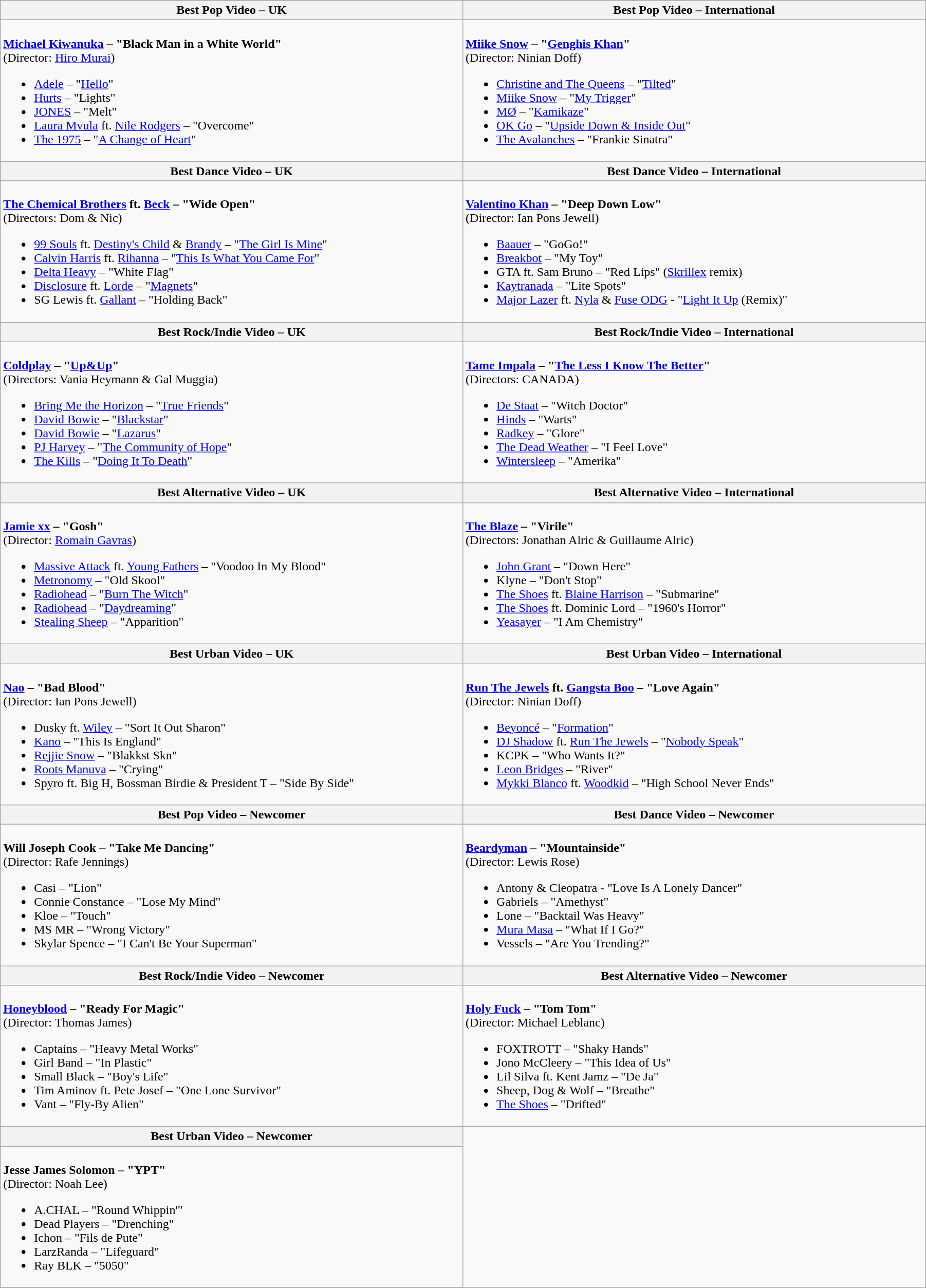<table class="wikitable" style="width:95%">
<tr bgcolor="#bebebe">
<th width="50%">Best Pop Video – UK</th>
<th width="50%">Best Pop Video – International</th>
</tr>
<tr>
<td valign="top"><br><strong><a href='#'>Michael Kiwanuka</a> – "Black Man in a White World"</strong> <br> (Director: <a href='#'>Hiro Murai</a>)<ul><li><a href='#'>Adele</a> – "<a href='#'>Hello</a>"</li><li><a href='#'>Hurts</a> – "Lights"</li><li><a href='#'>JONES</a> – "Melt"</li><li><a href='#'>Laura Mvula</a> ft. <a href='#'>Nile Rodgers</a> – "Overcome"</li><li><a href='#'>The 1975</a> – "<a href='#'>A Change of Heart</a>"</li></ul></td>
<td valign="top"><br><strong><a href='#'>Miike Snow</a> – "<a href='#'>Genghis Khan</a>"</strong> <br> (Director: Ninian Doff)<ul><li><a href='#'>Christine and The Queens</a> – "<a href='#'>Tilted</a>"</li><li><a href='#'>Miike Snow</a> – "<a href='#'>My Trigger</a>"</li><li><a href='#'>MØ</a> – "<a href='#'>Kamikaze</a>"</li><li><a href='#'>OK Go</a> – "<a href='#'>Upside Down & Inside Out</a>"</li><li><a href='#'>The Avalanches</a> – "Frankie Sinatra"</li></ul></td>
</tr>
<tr>
<th width="50%">Best Dance Video – UK</th>
<th width="50%">Best Dance Video – International</th>
</tr>
<tr>
<td valign="top"><br><strong><a href='#'>The Chemical Brothers</a> ft. <a href='#'>Beck</a> – "Wide Open"</strong> <br> (Directors: Dom & Nic)<ul><li><a href='#'>99 Souls</a> ft. <a href='#'>Destiny's Child</a> & <a href='#'>Brandy</a> – "<a href='#'>The Girl Is Mine</a>"</li><li><a href='#'>Calvin Harris</a> ft. <a href='#'>Rihanna</a> – "<a href='#'>This Is What You Came For</a>"</li><li><a href='#'>Delta Heavy</a> – "White Flag"</li><li><a href='#'>Disclosure</a> ft. <a href='#'>Lorde</a> – "<a href='#'>Magnets</a>"</li><li>SG Lewis ft. <a href='#'>Gallant</a> – "Holding Back"</li></ul></td>
<td valign="top"><br><strong><a href='#'>Valentino Khan</a> – "Deep Down Low"</strong> <br> (Director: Ian Pons Jewell)<ul><li><a href='#'>Baauer</a> – "GoGo!"</li><li><a href='#'>Breakbot</a> – "My Toy"</li><li>GTA ft. Sam Bruno – "Red Lips" (<a href='#'>Skrillex</a> remix)</li><li><a href='#'>Kaytranada</a> – "Lite Spots"</li><li><a href='#'>Major Lazer</a> ft. <a href='#'>Nyla</a> & <a href='#'>Fuse ODG</a> - "<a href='#'>Light It Up</a> (Remix)"</li></ul></td>
</tr>
<tr>
<th width="50%">Best Rock/Indie Video – UK</th>
<th width="50%">Best Rock/Indie Video – International</th>
</tr>
<tr>
<td valign="top"><br><strong><a href='#'>Coldplay</a> – "<a href='#'>Up&Up</a>"</strong> <br> (Directors: Vania Heymann & Gal Muggia)<ul><li><a href='#'>Bring Me the Horizon</a> – "<a href='#'>True Friends</a>"</li><li><a href='#'>David Bowie</a> – "<a href='#'>Blackstar</a>"</li><li><a href='#'>David Bowie</a> – "<a href='#'>Lazarus</a>"</li><li><a href='#'>PJ Harvey</a> – "<a href='#'>The Community of Hope</a>"</li><li><a href='#'>The Kills</a> – "<a href='#'>Doing It To Death</a>"</li></ul></td>
<td valign="top"><br><strong><a href='#'>Tame Impala</a> – "<a href='#'>The Less I Know The Better</a>"</strong> <br> (Directors: CANADA)<ul><li><a href='#'>De Staat</a> – "Witch Doctor"</li><li><a href='#'>Hinds</a> – "Warts"</li><li><a href='#'>Radkey</a> – "Glore"</li><li><a href='#'>The Dead Weather</a> – "I Feel Love"</li><li><a href='#'>Wintersleep</a> – "Amerika"</li></ul></td>
</tr>
<tr>
<th width="50%">Best Alternative Video – UK</th>
<th width="50%">Best Alternative Video – International</th>
</tr>
<tr>
<td valign="top"><br><strong><a href='#'>Jamie xx</a> – "Gosh"</strong> <br> (Director: <a href='#'>Romain Gavras</a>)<ul><li><a href='#'>Massive Attack</a> ft. <a href='#'>Young Fathers</a> – "Voodoo In My Blood"</li><li><a href='#'>Metronomy</a> – "Old Skool"</li><li><a href='#'>Radiohead</a> – "<a href='#'>Burn The Witch</a>"</li><li><a href='#'>Radiohead</a> – "<a href='#'>Daydreaming</a>"</li><li><a href='#'>Stealing Sheep</a> – "Apparition"</li></ul></td>
<td valign="top"><br><strong><a href='#'>The Blaze</a> – "Virile"</strong> <br> (Directors: Jonathan Alric & Guillaume Alric)<ul><li><a href='#'>John Grant</a> – "Down Here"</li><li>Klyne – "Don't Stop"</li><li><a href='#'>The Shoes</a> ft. <a href='#'>Blaine Harrison</a> – "Submarine"</li><li><a href='#'>The Shoes</a> ft. Dominic Lord – "1960's Horror"</li><li><a href='#'>Yeasayer</a> – "I Am Chemistry"</li></ul></td>
</tr>
<tr>
<th width="50%">Best Urban Video – UK</th>
<th width="50%">Best Urban Video – International</th>
</tr>
<tr>
<td valign="top"><br><strong><a href='#'>Nao</a> – "Bad Blood"</strong> <br> (Director: Ian Pons Jewell)<ul><li>Dusky ft. <a href='#'>Wiley</a> – "Sort It Out Sharon"</li><li><a href='#'>Kano</a> – "This Is England"</li><li><a href='#'>Rejjie Snow</a> – "Blakkst Skn"</li><li><a href='#'>Roots Manuva</a> – "Crying"</li><li>Spyro ft. Big H, Bossman Birdie & President T – "Side By Side"</li></ul></td>
<td valign="top"><br><strong><a href='#'>Run The Jewels</a> ft. <a href='#'>Gangsta Boo</a> – "Love Again"</strong> <br> (Director: Ninian Doff)<ul><li><a href='#'>Beyoncé</a> – "<a href='#'>Formation</a>"</li><li><a href='#'>DJ Shadow</a> ft. <a href='#'>Run The Jewels</a> – "<a href='#'>Nobody Speak</a>"</li><li>KCPK – "Who Wants It?"</li><li><a href='#'>Leon Bridges</a> – "River"</li><li><a href='#'>Mykki Blanco</a> ft. <a href='#'>Woodkid</a> – "High School Never Ends"</li></ul></td>
</tr>
<tr>
<th width="50%">Best Pop Video – Newcomer</th>
<th width="50%">Best Dance Video – Newcomer</th>
</tr>
<tr>
<td valign="top"><br><strong>Will Joseph Cook – "Take Me Dancing"</strong> <br> (Director: Rafe Jennings)<ul><li>Casi – "Lion"</li><li>Connie Constance – "Lose My Mind"</li><li>Kloe – "Touch"</li><li>MS MR – "Wrong Victory"</li><li>Skylar Spence – "I Can't Be Your Superman"</li></ul></td>
<td valign="top"><br><strong><a href='#'>Beardyman</a> – "Mountainside"</strong> <br> (Director: Lewis Rose)<ul><li>Antony & Cleopatra - "Love Is A Lonely Dancer"</li><li>Gabriels – "Amethyst"</li><li>Lone – "Backtail Was Heavy"</li><li><a href='#'>Mura Masa</a> – "What If I Go?"</li><li>Vessels – "Are You Trending?"</li></ul></td>
</tr>
<tr>
<th width="50%">Best Rock/Indie Video – Newcomer</th>
<th width="50%">Best Alternative Video – Newcomer</th>
</tr>
<tr>
<td valign="top"><br><strong><a href='#'>Honeyblood</a> – "Ready For Magic"</strong> <br> (Director: Thomas James)<ul><li>Captains – "Heavy Metal Works"</li><li>Girl Band – "In Plastic"</li><li>Small Black – "Boy's Life"</li><li>Tim Aminov ft. Pete Josef – "One Lone Survivor"</li><li>Vant – "Fly-By Alien"</li></ul></td>
<td valign="top"><br><strong><a href='#'>Holy Fuck</a> – "Tom Tom"</strong> <br> (Director: Michael Leblanc)<ul><li>FOXTROTT – "Shaky Hands"</li><li>Jono McCleery – "This Idea of Us"</li><li>Lil Silva ft. Kent Jamz – "De Ja"</li><li>Sheep, Dog & Wolf – "Breathe"</li><li><a href='#'>The Shoes</a> – "Drifted"</li></ul></td>
</tr>
<tr>
<th width="50%">Best Urban Video – Newcomer</th>
</tr>
<tr>
<td valign="top"><br><strong>Jesse James Solomon – "YPT"</strong> <br> (Director: Noah Lee)<ul><li>A.CHAL – "Round Whippin'"</li><li>Dead Players – "Drenching"</li><li>Ichon – "Fils de Pute"</li><li>LarzRanda – "Lifeguard"</li><li>Ray BLK – "5050"</li></ul></td>
</tr>
<tr>
</tr>
</table>
